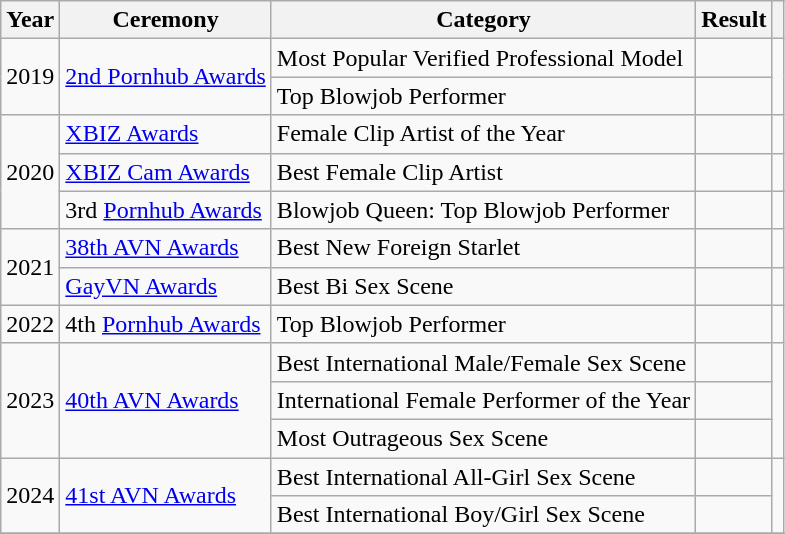<table class="wikitable sortable">
<tr>
<th scope="col">Year</th>
<th>Ceremony</th>
<th scope="col">Category</th>
<th scope="col">Result</th>
<th scope="col" class="unsortable"></th>
</tr>
<tr>
<td rowspan="2">2019</td>
<td rowspan="2"><a href='#'>2nd Pornhub Awards</a></td>
<td>Most Popular Verified Professional Model</td>
<td></td>
<td rowspan="2"></td>
</tr>
<tr>
<td>Top Blowjob Performer</td>
<td></td>
</tr>
<tr>
<td rowspan="3">2020</td>
<td><a href='#'>XBIZ Awards</a></td>
<td>Female Clip Artist of the Year</td>
<td></td>
<td></td>
</tr>
<tr>
<td><a href='#'>XBIZ Cam Awards</a></td>
<td>Best Female Clip Artist</td>
<td></td>
<td></td>
</tr>
<tr>
<td>3rd <a href='#'>Pornhub Awards</a></td>
<td>Blowjob Queen: Top Blowjob Performer</td>
<td></td>
<td></td>
</tr>
<tr>
<td rowspan="2">2021</td>
<td><a href='#'>38th AVN Awards</a></td>
<td>Best New Foreign Starlet</td>
<td></td>
<td></td>
</tr>
<tr>
<td><a href='#'>GayVN Awards</a></td>
<td>Best Bi Sex Scene</td>
<td></td>
<td></td>
</tr>
<tr>
<td>2022</td>
<td>4th <a href='#'>Pornhub Awards</a></td>
<td>Top Blowjob Performer</td>
<td></td>
<td></td>
</tr>
<tr>
<td rowspan="3">2023</td>
<td rowspan="3"><a href='#'>40th AVN Awards</a></td>
<td>Best International Male/Female Sex Scene</td>
<td></td>
<td rowspan="3"></td>
</tr>
<tr>
<td>International Female Performer of the Year</td>
<td></td>
</tr>
<tr>
<td>Most Outrageous Sex Scene</td>
<td></td>
</tr>
<tr>
<td rowspan="2">2024</td>
<td rowspan="2"><a href='#'>41st AVN Awards</a></td>
<td>Best International All-Girl Sex Scene</td>
<td></td>
<td rowspan="2"></td>
</tr>
<tr>
<td>Best International Boy/Girl Sex Scene</td>
<td></td>
</tr>
<tr>
</tr>
</table>
